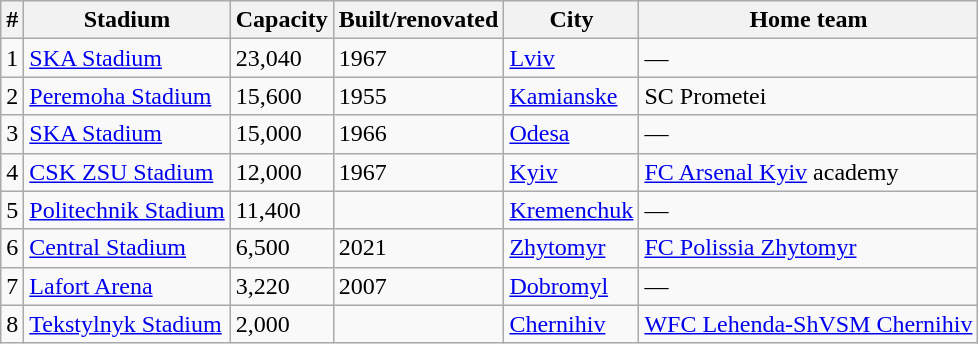<table class="wikitable sortable">
<tr>
<th>#</th>
<th>Stadium</th>
<th>Capacity</th>
<th>Built/renovated</th>
<th>City</th>
<th>Home team</th>
</tr>
<tr>
<td>1</td>
<td><a href='#'>SKA Stadium</a></td>
<td>23,040</td>
<td>1967</td>
<td><a href='#'>Lviv</a></td>
<td>—</td>
</tr>
<tr>
<td>2</td>
<td><a href='#'>Peremoha Stadium</a></td>
<td>15,600</td>
<td>1955</td>
<td><a href='#'>Kamianske</a></td>
<td>SC Prometei</td>
</tr>
<tr>
<td>3</td>
<td><a href='#'>SKA Stadium</a></td>
<td>15,000</td>
<td>1966</td>
<td><a href='#'>Odesa</a></td>
<td>—</td>
</tr>
<tr>
<td>4</td>
<td><a href='#'>CSK ZSU Stadium</a></td>
<td>12,000</td>
<td>1967</td>
<td><a href='#'>Kyiv</a></td>
<td><a href='#'>FC Arsenal Kyiv</a> academy</td>
</tr>
<tr>
<td>5</td>
<td><a href='#'>Politechnik Stadium</a></td>
<td>11,400</td>
<td></td>
<td><a href='#'>Kremenchuk</a></td>
<td>—</td>
</tr>
<tr>
<td>6</td>
<td><a href='#'>Central Stadium</a></td>
<td>6,500</td>
<td>2021</td>
<td><a href='#'>Zhytomyr</a></td>
<td><a href='#'>FC Polissia Zhytomyr</a></td>
</tr>
<tr>
<td>7</td>
<td><a href='#'>Lafort Arena</a></td>
<td>3,220</td>
<td>2007</td>
<td><a href='#'>Dobromyl</a></td>
<td>—</td>
</tr>
<tr>
<td>8</td>
<td><a href='#'>Tekstylnyk Stadium</a></td>
<td>2,000</td>
<td></td>
<td><a href='#'>Chernihiv</a></td>
<td><a href='#'>WFC Lehenda-ShVSM Chernihiv</a></td>
</tr>
</table>
